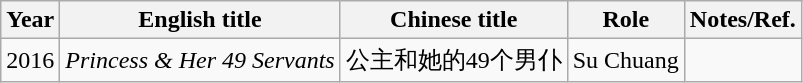<table class="wikitable">
<tr>
<th>Year</th>
<th>English title</th>
<th>Chinese title</th>
<th>Role</th>
<th>Notes/Ref.</th>
</tr>
<tr>
<td>2016</td>
<td><em>Princess & Her 49 Servants</em></td>
<td>公主和她的49个男仆</td>
<td>Su Chuang</td>
<td></td>
</tr>
</table>
